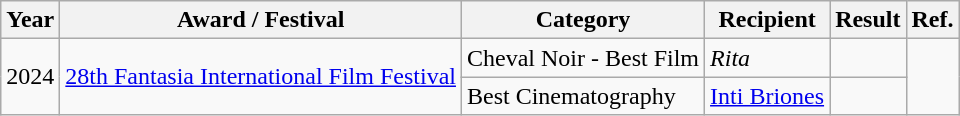<table class="wikitable">
<tr>
<th>Year</th>
<th>Award / Festival</th>
<th>Category</th>
<th>Recipient</th>
<th>Result</th>
<th>Ref.</th>
</tr>
<tr>
<td rowspan="2">2024</td>
<td rowspan="2"><a href='#'>28th Fantasia International Film Festival</a></td>
<td>Cheval Noir - Best Film</td>
<td><em>Rita</em></td>
<td></td>
<td rowspan="2"></td>
</tr>
<tr>
<td>Best Cinematography</td>
<td><a href='#'>Inti Briones</a></td>
<td></td>
</tr>
</table>
